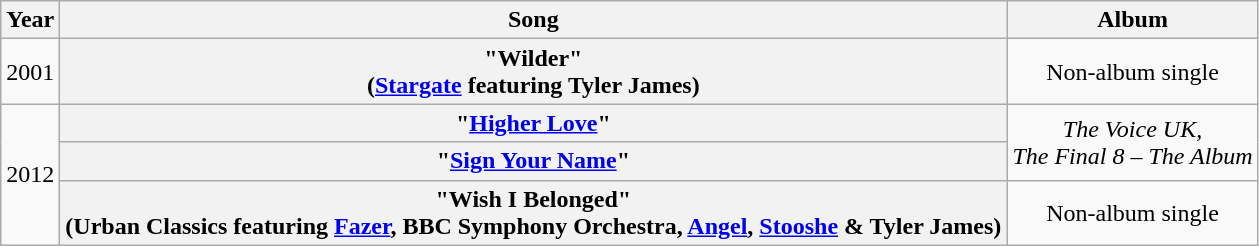<table class="wikitable plainrowheaders" style="text-align:center;" border="1">
<tr>
<th scope="col">Year</th>
<th scope="col">Song</th>
<th scope="col">Album</th>
</tr>
<tr>
<td>2001</td>
<th scope="row">"Wilder"<br><span>(<a href='#'>Stargate</a> featuring Tyler James)</span></th>
<td>Non-album single</td>
</tr>
<tr>
<td rowspan="3">2012</td>
<th scope="row">"<a href='#'>Higher Love</a>"</th>
<td rowspan="2"><em>The Voice UK,<br>The Final 8 – The Album</em></td>
</tr>
<tr>
<th scope="row">"<a href='#'>Sign Your Name</a>"</th>
</tr>
<tr>
<th scope="row">"Wish I Belonged"<br><span>(Urban Classics featuring <a href='#'>Fazer</a>, BBC Symphony Orchestra, <a href='#'>Angel</a>, <a href='#'>Stooshe</a> & Tyler James)</span></th>
<td>Non-album single</td>
</tr>
</table>
